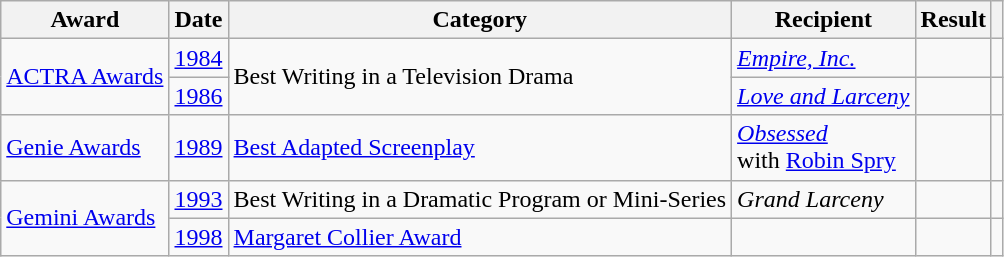<table class="wikitable sortable plainrowheaders">
<tr>
<th>Award</th>
<th>Date</th>
<th>Category</th>
<th>Recipient</th>
<th>Result</th>
<th></th>
</tr>
<tr>
<td rowspan=2><a href='#'>ACTRA Awards</a></td>
<td><a href='#'>1984</a></td>
<td rowspan=2>Best Writing in a Television Drama</td>
<td><em><a href='#'>Empire, Inc.</a></em></td>
<td></td>
<td></td>
</tr>
<tr>
<td><a href='#'>1986</a></td>
<td><em><a href='#'>Love and Larceny</a></em></td>
<td></td>
<td></td>
</tr>
<tr>
<td><a href='#'>Genie Awards</a></td>
<td><a href='#'>1989</a></td>
<td><a href='#'>Best Adapted Screenplay</a></td>
<td><em><a href='#'>Obsessed</a></em><br>with <a href='#'>Robin Spry</a></td>
<td></td>
<td></td>
</tr>
<tr>
<td rowspan=2><a href='#'>Gemini Awards</a></td>
<td><a href='#'>1993</a></td>
<td>Best Writing in a Dramatic Program or Mini-Series</td>
<td><em>Grand Larceny</em></td>
<td></td>
<td></td>
</tr>
<tr>
<td><a href='#'>1998</a></td>
<td><a href='#'>Margaret Collier Award</a></td>
<td></td>
<td></td>
<td></td>
</tr>
</table>
